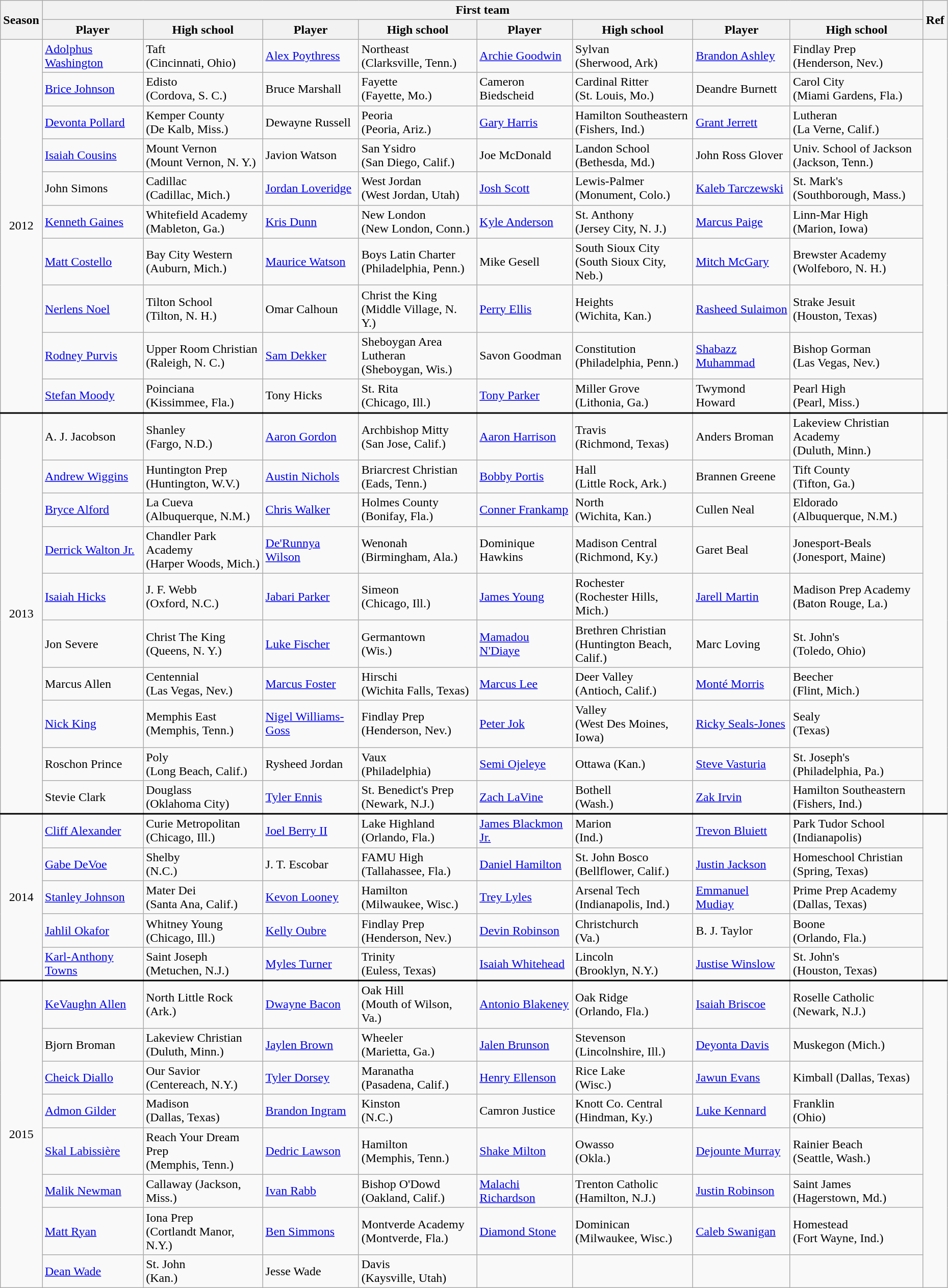<table class="wikitable" style="width:98%">
<tr>
<th rowspan=2>Season</th>
<th colspan=8>First team</th>
<th rowspan=2>Ref</th>
</tr>
<tr>
<th>Player</th>
<th>High school</th>
<th>Player</th>
<th>High school</th>
<th>Player</th>
<th>High school</th>
<th>Player</th>
<th>High school</th>
</tr>
<tr>
<td rowspan=10 style="text-align:center;">2012</td>
<td><a href='#'>Adolphus Washington</a></td>
<td>Taft<br>(Cincinnati, Ohio)</td>
<td><a href='#'>Alex Poythress</a></td>
<td>Northeast<br>(Clarksville, Tenn.)</td>
<td><a href='#'>Archie Goodwin</a></td>
<td>Sylvan<br>(Sherwood, Ark)</td>
<td><a href='#'>Brandon Ashley</a></td>
<td>Findlay Prep<br>(Henderson, Nev.)</td>
<td rowspan=10></td>
</tr>
<tr>
<td><a href='#'>Brice Johnson</a></td>
<td>Edisto<br>(Cordova, S. C.)</td>
<td>Bruce Marshall</td>
<td>Fayette<br>(Fayette, Mo.)</td>
<td>Cameron Biedscheid</td>
<td>Cardinal Ritter<br>(St. Louis, Mo.)</td>
<td>Deandre Burnett</td>
<td>Carol City<br>(Miami Gardens, Fla.)</td>
</tr>
<tr>
<td><a href='#'>Devonta Pollard</a></td>
<td>Kemper County<br>(De Kalb, Miss.)</td>
<td>Dewayne Russell</td>
<td>Peoria<br>(Peoria, Ariz.)</td>
<td><a href='#'>Gary Harris</a></td>
<td>Hamilton Southeastern<br>(Fishers, Ind.)</td>
<td><a href='#'>Grant Jerrett</a></td>
<td>Lutheran<br>(La Verne, Calif.)</td>
</tr>
<tr>
<td><a href='#'>Isaiah Cousins</a></td>
<td>Mount Vernon<br>(Mount Vernon, N. Y.)</td>
<td>Javion Watson</td>
<td>San Ysidro<br>(San Diego, Calif.)</td>
<td>Joe McDonald</td>
<td>Landon School<br>(Bethesda, Md.)</td>
<td>John Ross Glover</td>
<td>Univ. School of Jackson<br>(Jackson, Tenn.)</td>
</tr>
<tr>
<td>John Simons</td>
<td>Cadillac<br>(Cadillac, Mich.)</td>
<td><a href='#'>Jordan Loveridge</a></td>
<td>West Jordan<br>(West Jordan, Utah)</td>
<td><a href='#'>Josh Scott</a></td>
<td>Lewis-Palmer<br>(Monument, Colo.)</td>
<td><a href='#'>Kaleb Tarczewski</a></td>
<td>St. Mark's<br>(Southborough, Mass.)</td>
</tr>
<tr>
<td><a href='#'>Kenneth Gaines</a></td>
<td>Whitefield Academy<br>(Mableton, Ga.)</td>
<td><a href='#'>Kris Dunn</a></td>
<td>New London<br>(New London, Conn.)</td>
<td><a href='#'>Kyle Anderson</a></td>
<td>St. Anthony<br>(Jersey City, N. J.)</td>
<td><a href='#'>Marcus Paige</a></td>
<td>Linn-Mar High<br>(Marion, Iowa)</td>
</tr>
<tr>
<td><a href='#'>Matt Costello</a></td>
<td>Bay City Western<br>(Auburn, Mich.)</td>
<td><a href='#'>Maurice Watson</a></td>
<td>Boys Latin Charter <br>(Philadelphia, Penn.)</td>
<td>Mike Gesell</td>
<td>South Sioux City<br>(South Sioux City, Neb.)</td>
<td><a href='#'>Mitch McGary</a></td>
<td>Brewster Academy<br>(Wolfeboro, N. H.)</td>
</tr>
<tr>
<td><a href='#'>Nerlens Noel</a></td>
<td>Tilton School<br>(Tilton, N. H.)</td>
<td>Omar Calhoun</td>
<td>Christ the King<br>(Middle Village, N. Y.)</td>
<td><a href='#'>Perry Ellis</a></td>
<td>Heights<br>(Wichita, Kan.)</td>
<td><a href='#'>Rasheed Sulaimon</a></td>
<td>Strake Jesuit<br>(Houston, Texas)</td>
</tr>
<tr>
<td><a href='#'>Rodney Purvis</a></td>
<td>Upper Room Christian<br>(Raleigh, N. C.)</td>
<td><a href='#'>Sam Dekker</a></td>
<td>Sheboygan Area Lutheran<br>(Sheboygan, Wis.)</td>
<td>Savon Goodman</td>
<td>Constitution<br>(Philadelphia, Penn.)</td>
<td><a href='#'>Shabazz Muhammad</a></td>
<td>Bishop Gorman<br>(Las Vegas, Nev.)</td>
</tr>
<tr>
<td><a href='#'>Stefan Moody</a></td>
<td>Poinciana<br>(Kissimmee, Fla.)</td>
<td>Tony Hicks</td>
<td>St. Rita<br>(Chicago, Ill.)</td>
<td><a href='#'>Tony Parker</a></td>
<td>Miller Grove<br>(Lithonia, Ga.)</td>
<td>Twymond Howard</td>
<td>Pearl High<br>(Pearl, Miss.)</td>
</tr>
<tr style="border-top:2px solid black">
<td rowspan=10 style="text-align:center;">2013</td>
<td>A. J. Jacobson</td>
<td>Shanley<br>(Fargo, N.D.)</td>
<td><a href='#'>Aaron Gordon</a></td>
<td>Archbishop Mitty<br>(San Jose, Calif.)</td>
<td><a href='#'>Aaron Harrison</a></td>
<td>Travis<br>(Richmond, Texas)</td>
<td>Anders Broman</td>
<td>Lakeview Christian Academy<br>(Duluth, Minn.)</td>
<td rowspan=10></td>
</tr>
<tr>
<td><a href='#'>Andrew Wiggins</a></td>
<td>Huntington Prep<br>(Huntington, W.V.)</td>
<td><a href='#'>Austin Nichols</a></td>
<td>Briarcrest Christian<br>(Eads, Tenn.)</td>
<td><a href='#'>Bobby Portis</a></td>
<td>Hall<br>(Little Rock, Ark.)</td>
<td>Brannen Greene</td>
<td>Tift County<br>(Tifton, Ga.)</td>
</tr>
<tr>
<td><a href='#'>Bryce Alford</a></td>
<td>La Cueva<br>(Albuquerque, N.M.)</td>
<td><a href='#'>Chris Walker</a></td>
<td>Holmes County<br>(Bonifay, Fla.)</td>
<td><a href='#'>Conner Frankamp</a></td>
<td>North<br>(Wichita, Kan.)</td>
<td>Cullen Neal</td>
<td>Eldorado<br>(Albuquerque, N.M.)</td>
</tr>
<tr>
<td><a href='#'>Derrick Walton Jr.</a></td>
<td>Chandler Park Academy<br>(Harper Woods, Mich.)</td>
<td><a href='#'>De'Runnya Wilson</a></td>
<td>Wenonah<br>(Birmingham, Ala.)</td>
<td>Dominique Hawkins</td>
<td>Madison Central<br>(Richmond, Ky.)</td>
<td>Garet Beal</td>
<td>Jonesport-Beals<br>(Jonesport, Maine)</td>
</tr>
<tr>
<td><a href='#'>Isaiah Hicks</a></td>
<td>J. F. Webb<br>(Oxford, N.C.)</td>
<td><a href='#'>Jabari Parker</a></td>
<td>Simeon<br>(Chicago, Ill.)</td>
<td><a href='#'>James Young</a></td>
<td>Rochester<br>(Rochester Hills, Mich.)</td>
<td><a href='#'>Jarell Martin</a></td>
<td>Madison Prep Academy<br>(Baton Rouge, La.)</td>
</tr>
<tr>
<td>Jon Severe</td>
<td>Christ The King<br>(Queens, N. Y.)</td>
<td><a href='#'>Luke Fischer</a></td>
<td>Germantown<br>(Wis.)</td>
<td><a href='#'>Mamadou N'Diaye</a></td>
<td>Brethren Christian<br>(Huntington Beach, Calif.)</td>
<td>Marc Loving</td>
<td>St. John's<br>(Toledo, Ohio)</td>
</tr>
<tr>
<td>Marcus Allen</td>
<td>Centennial<br>(Las Vegas, Nev.)</td>
<td><a href='#'>Marcus Foster</a></td>
<td>Hirschi<br>(Wichita Falls, Texas)</td>
<td><a href='#'>Marcus Lee</a></td>
<td>Deer Valley<br>(Antioch, Calif.)</td>
<td><a href='#'>Monté Morris</a></td>
<td>Beecher<br>(Flint, Mich.)</td>
</tr>
<tr>
<td><a href='#'>Nick King</a></td>
<td>Memphis East<br>(Memphis, Tenn.)</td>
<td><a href='#'>Nigel Williams-Goss</a></td>
<td>Findlay Prep<br>(Henderson, Nev.)</td>
<td><a href='#'>Peter Jok</a></td>
<td>Valley<br>(West Des Moines, Iowa)</td>
<td><a href='#'>Ricky Seals-Jones</a></td>
<td>Sealy<br>(Texas)</td>
</tr>
<tr>
<td>Roschon Prince</td>
<td>Poly<br>(Long Beach, Calif.)</td>
<td>Rysheed Jordan</td>
<td>Vaux<br>(Philadelphia)</td>
<td><a href='#'>Semi Ojeleye</a></td>
<td>Ottawa (Kan.)</td>
<td><a href='#'>Steve Vasturia</a></td>
<td>St. Joseph's<br>(Philadelphia, Pa.)</td>
</tr>
<tr>
<td>Stevie Clark</td>
<td>Douglass<br>(Oklahoma City)</td>
<td><a href='#'>Tyler Ennis</a></td>
<td>St. Benedict's Prep<br>(Newark, N.J.)</td>
<td><a href='#'>Zach LaVine</a></td>
<td>Bothell<br>(Wash.)</td>
<td><a href='#'>Zak Irvin</a></td>
<td>Hamilton Southeastern<br>(Fishers, Ind.)</td>
</tr>
<tr style="border-top:2px solid black">
<td rowspan=5 style="text-align:center;">2014</td>
<td><a href='#'>Cliff Alexander</a></td>
<td>Curie Metropolitan<br>(Chicago, Ill.)</td>
<td><a href='#'>Joel Berry II</a></td>
<td>Lake Highland<br>(Orlando, Fla.)</td>
<td><a href='#'>James Blackmon Jr.</a></td>
<td>Marion<br>(Ind.)</td>
<td><a href='#'>Trevon Bluiett</a></td>
<td>Park Tudor School<br>(Indianapolis)</td>
<td rowspan=5></td>
</tr>
<tr>
<td><a href='#'>Gabe DeVoe</a></td>
<td>Shelby<br>(N.C.)</td>
<td>J. T. Escobar</td>
<td>FAMU High<br>(Tallahassee, Fla.)</td>
<td><a href='#'>Daniel Hamilton</a></td>
<td>St. John Bosco<br>(Bellflower, Calif.)</td>
<td><a href='#'>Justin Jackson</a></td>
<td>Homeschool Christian<br>(Spring, Texas)</td>
</tr>
<tr>
<td><a href='#'>Stanley Johnson</a></td>
<td>Mater Dei<br>(Santa Ana, Calif.)</td>
<td><a href='#'>Kevon Looney</a></td>
<td>Hamilton<br>(Milwaukee, Wisc.)</td>
<td><a href='#'>Trey Lyles</a></td>
<td>Arsenal Tech<br>(Indianapolis, Ind.)</td>
<td><a href='#'>Emmanuel Mudiay</a></td>
<td>Prime Prep Academy<br>(Dallas, Texas)</td>
</tr>
<tr>
<td><a href='#'>Jahlil Okafor</a></td>
<td>Whitney Young<br>(Chicago, Ill.)</td>
<td><a href='#'>Kelly Oubre</a></td>
<td>Findlay Prep<br>(Henderson, Nev.)</td>
<td><a href='#'>Devin Robinson</a></td>
<td>Christchurch<br>(Va.)</td>
<td>B. J. Taylor</td>
<td>Boone<br>(Orlando, Fla.)</td>
</tr>
<tr>
<td><a href='#'>Karl-Anthony Towns</a></td>
<td>Saint Joseph<br>(Metuchen, N.J.)</td>
<td><a href='#'>Myles Turner</a></td>
<td>Trinity<br>(Euless, Texas)</td>
<td><a href='#'>Isaiah Whitehead</a></td>
<td>Lincoln<br>(Brooklyn, N.Y.)</td>
<td><a href='#'>Justise Winslow</a></td>
<td>St. John's<br>(Houston, Texas)</td>
</tr>
<tr style="border-top:2px solid black">
<td rowspan=8 style="text-align:center;">2015</td>
<td><a href='#'>KeVaughn Allen</a></td>
<td>North Little Rock<br>(Ark.)</td>
<td><a href='#'>Dwayne Bacon</a></td>
<td>Oak Hill<br>(Mouth of Wilson, Va.)</td>
<td><a href='#'>Antonio Blakeney</a></td>
<td>Oak Ridge<br>(Orlando, Fla.)</td>
<td><a href='#'>Isaiah Briscoe</a></td>
<td>Roselle Catholic<br>(Newark, N.J.)</td>
<td rowspan=8></td>
</tr>
<tr>
<td>Bjorn Broman</td>
<td>Lakeview Christian<br>(Duluth, Minn.)</td>
<td><a href='#'>Jaylen Brown</a></td>
<td>Wheeler<br>(Marietta, Ga.)</td>
<td><a href='#'>Jalen Brunson</a></td>
<td>Stevenson<br>(Lincolnshire, Ill.)</td>
<td><a href='#'>Deyonta Davis</a></td>
<td>Muskegon (Mich.)</td>
</tr>
<tr>
<td><a href='#'>Cheick Diallo</a></td>
<td>Our Savior<br>(Centereach, N.Y.)</td>
<td><a href='#'>Tyler Dorsey</a></td>
<td>Maranatha<br>(Pasadena, Calif.)</td>
<td><a href='#'>Henry Ellenson</a></td>
<td>Rice Lake<br>(Wisc.)</td>
<td><a href='#'>Jawun Evans</a></td>
<td>Kimball (Dallas, Texas)</td>
</tr>
<tr>
<td><a href='#'>Admon Gilder</a></td>
<td>Madison<br>(Dallas, Texas)</td>
<td><a href='#'>Brandon Ingram</a></td>
<td>Kinston<br>(N.C.)</td>
<td>Camron Justice</td>
<td>Knott Co. Central<br>(Hindman, Ky.)</td>
<td><a href='#'>Luke Kennard</a></td>
<td>Franklin<br>(Ohio)</td>
</tr>
<tr>
<td><a href='#'>Skal Labissière</a></td>
<td>Reach Your Dream Prep<br>(Memphis, Tenn.)</td>
<td><a href='#'>Dedric Lawson</a></td>
<td>Hamilton<br>(Memphis, Tenn.)</td>
<td><a href='#'>Shake Milton</a></td>
<td>Owasso<br>(Okla.)</td>
<td><a href='#'>Dejounte Murray</a></td>
<td>Rainier Beach<br>(Seattle, Wash.)</td>
</tr>
<tr>
<td><a href='#'>Malik Newman</a></td>
<td>Callaway (Jackson, Miss.)</td>
<td><a href='#'>Ivan Rabb</a></td>
<td>Bishop O'Dowd<br>(Oakland, Calif.)</td>
<td><a href='#'>Malachi Richardson</a></td>
<td>Trenton Catholic<br>(Hamilton, N.J.)</td>
<td><a href='#'>Justin Robinson</a></td>
<td>Saint James<br>(Hagerstown, Md.)</td>
</tr>
<tr>
<td><a href='#'>Matt Ryan</a></td>
<td>Iona Prep<br>(Cortlandt Manor, N.Y.)</td>
<td><a href='#'>Ben Simmons</a></td>
<td>Montverde Academy<br>(Montverde, Fla.)</td>
<td><a href='#'>Diamond Stone</a></td>
<td>Dominican<br>(Milwaukee, Wisc.)</td>
<td><a href='#'>Caleb Swanigan</a></td>
<td>Homestead<br>(Fort Wayne, Ind.)</td>
</tr>
<tr>
<td><a href='#'>Dean Wade</a></td>
<td>St. John<br>(Kan.)</td>
<td>Jesse Wade</td>
<td>Davis<br>(Kaysville, Utah)</td>
<td></td>
<td></td>
<td></td>
<td></td>
</tr>
</table>
